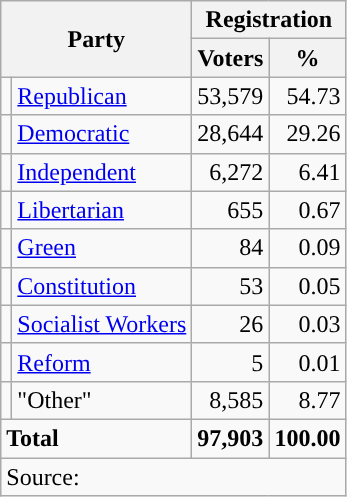<table class="wikitable">
<tr>
<th colspan="2" rowspan="2">Party</th>
<th colspan="2">Registration</th>
</tr>
<tr>
<th>Voters</th>
<th>%</th>
</tr>
<tr>
<td style="background-color:"></td>
<td><a href='#'>Republican</a></td>
<td style="text-align:right;">53,579</td>
<td style="text-align:right;">54.73</td>
</tr>
<tr>
<td style="background-color:"></td>
<td><a href='#'>Democratic</a></td>
<td style="text-align:right;">28,644</td>
<td style="text-align:right;">29.26</td>
</tr>
<tr>
<td style="background-color:"></td>
<td><a href='#'>Independent</a></td>
<td style="text-align:right;">6,272</td>
<td style="text-align:right;">6.41</td>
</tr>
<tr>
<td style="background-color:"></td>
<td><a href='#'>Libertarian</a></td>
<td style="text-align:right;">655</td>
<td style="text-align:right;">0.67</td>
</tr>
<tr>
<td style="background-color:"></td>
<td><a href='#'>Green</a></td>
<td style="text-align:right;">84</td>
<td style="text-align:right;">0.09</td>
</tr>
<tr>
<td style="background-color:"></td>
<td><a href='#'>Constitution</a></td>
<td style="text-align:right;">53</td>
<td style="text-align:right;">0.05</td>
</tr>
<tr>
<td style="background-color:"></td>
<td><a href='#'>Socialist Workers</a></td>
<td style="text-align:right;">26</td>
<td style="text-align:right;">0.03</td>
</tr>
<tr>
<td style="background-color:"></td>
<td><a href='#'>Reform</a></td>
<td style="text-align:right;">5</td>
<td style="text-align:right;">0.01</td>
</tr>
<tr>
<td></td>
<td>"Other"</td>
<td style="text-align:right;">8,585</td>
<td style="text-align:right;">8.77</td>
</tr>
<tr>
<td colspan="2"><strong>Total</strong></td>
<td style="text-align:right;"><strong>97,903</strong></td>
<td style="text-align:right;"><strong>100.00</strong></td>
</tr>
<tr>
<td colspan="4">Source: <em></em></td>
</tr>
</table>
